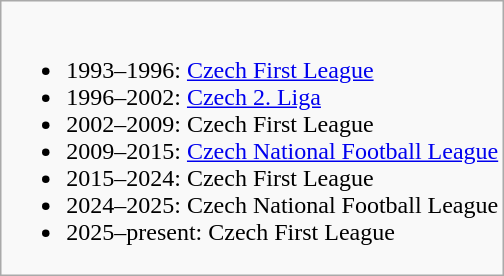<table class="wikitable">
<tr style="vertical-align: top;">
<td><br><ul><li>1993–1996: <a href='#'>Czech First League</a></li><li>1996–2002: <a href='#'>Czech 2. Liga</a></li><li>2002–2009: Czech First League</li><li>2009–2015: <a href='#'>Czech National Football League</a></li><li>2015–2024: Czech First League</li><li>2024–2025: Czech National Football League</li><li>2025–present: Czech First League</li></ul></td>
</tr>
</table>
